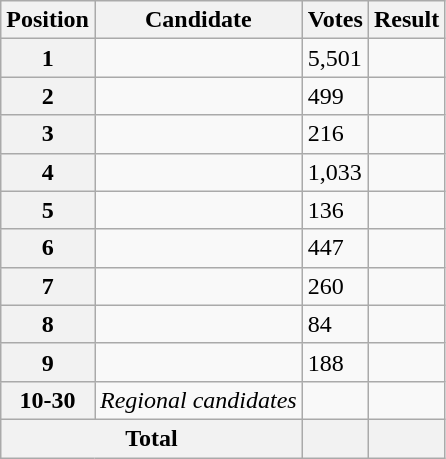<table class="wikitable sortable col3right">
<tr>
<th scope="col">Position</th>
<th scope="col">Candidate</th>
<th scope="col">Votes</th>
<th scope="col">Result</th>
</tr>
<tr>
<th scope="row">1</th>
<td></td>
<td>5,501</td>
<td></td>
</tr>
<tr>
<th scope="row">2</th>
<td></td>
<td>499</td>
<td></td>
</tr>
<tr>
<th scope="row">3</th>
<td></td>
<td>216</td>
<td></td>
</tr>
<tr>
<th scope="row">4</th>
<td></td>
<td>1,033</td>
<td></td>
</tr>
<tr>
<th scope="row">5</th>
<td></td>
<td>136</td>
<td></td>
</tr>
<tr>
<th scope="row">6</th>
<td></td>
<td>447</td>
<td></td>
</tr>
<tr>
<th scope="row">7</th>
<td></td>
<td>260</td>
<td></td>
</tr>
<tr>
<th scope="row">8</th>
<td></td>
<td>84</td>
<td></td>
</tr>
<tr>
<th scope="row">9</th>
<td></td>
<td>188</td>
<td></td>
</tr>
<tr>
<th scope="row">10-30</th>
<td><em>Regional candidates</em></td>
<td></td>
<td></td>
</tr>
<tr class="sortbottom">
<th scope="row" colspan="2">Total</th>
<th></th>
<th></th>
</tr>
</table>
